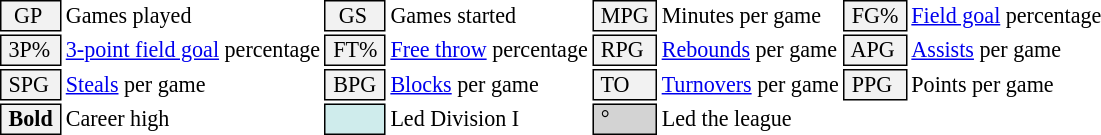<table class="toccolours" style="font-size: 92%; white-space: nowrap;">
<tr>
<td style="background-color: #F2F2F2; border: 1px solid black;">  GP</td>
<td>Games played</td>
<td style="background-color: #F2F2F2; border: 1px solid black">  GS </td>
<td>Games started</td>
<td style="background-color: #F2F2F2; border: 1px solid black"> MPG </td>
<td>Minutes per game</td>
<td style="background-color: #F2F2F2; border: 1px solid black;"> FG% </td>
<td><a href='#'>Field goal</a> percentage</td>
</tr>
<tr>
<td style="background-color: #F2F2F2; border: 1px solid black"> 3P% </td>
<td><a href='#'>3-point field goal</a> percentage</td>
<td style="background-color: #F2F2F2; border: 1px solid black"> FT% </td>
<td><a href='#'>Free throw</a> percentage</td>
<td style="background-color: #F2F2F2; border: 1px solid black;"> RPG </td>
<td><a href='#'>Rebounds</a> per game</td>
<td style="background-color: #F2F2F2; border: 1px solid black"> APG </td>
<td><a href='#'>Assists</a> per game</td>
</tr>
<tr>
<td style="background-color: #F2F2F2; border: 1px solid black"> SPG </td>
<td><a href='#'>Steals</a> per game</td>
<td style="background-color: #F2F2F2; border: 1px solid black;"> BPG </td>
<td><a href='#'>Blocks</a> per game</td>
<td style="background-color: #F2F2F2; border: 1px solid black"> TO </td>
<td><a href='#'>Turnovers</a> per game</td>
<td style="background-color: #F2F2F2; border: 1px solid black"> PPG </td>
<td>Points per game</td>
</tr>
<tr>
<td style="background-color: #F2F2F2; border: 1px solid black"> <strong>Bold</strong> </td>
<td>Career high</td>
<td style="background-color: #cfecec; border: 1px solid black"></td>
<td>Led Division I</td>
<td style="background-color: #D3D3D3; border: 1px solid black"> ° </td>
<td>Led the league</td>
</tr>
</table>
